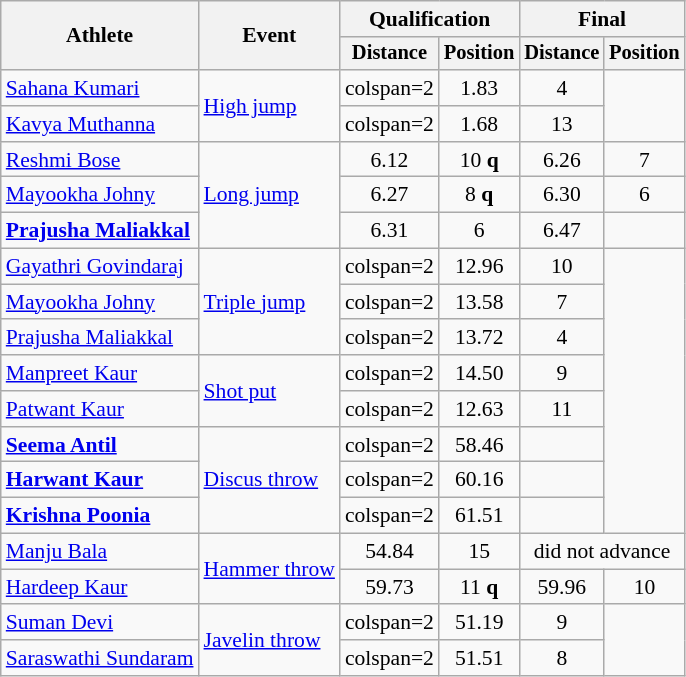<table class=wikitable style="font-size:90%">
<tr>
<th rowspan="2">Athlete</th>
<th rowspan="2">Event</th>
<th colspan="2">Qualification</th>
<th colspan="2">Final</th>
</tr>
<tr style="font-size:95%">
<th>Distance</th>
<th>Position</th>
<th>Distance</th>
<th>Position</th>
</tr>
<tr align=center>
<td align=left><a href='#'>Sahana Kumari</a></td>
<td align=left rowspan=2><a href='#'>High jump</a></td>
<td>colspan=2 </td>
<td>1.83</td>
<td>4</td>
</tr>
<tr align=center>
<td align=left><a href='#'>Kavya Muthanna</a></td>
<td>colspan=2 </td>
<td>1.68</td>
<td>13</td>
</tr>
<tr align=center>
<td align=left><a href='#'>Reshmi Bose</a></td>
<td align=left rowspan=3><a href='#'>Long jump</a></td>
<td>6.12</td>
<td>10 <strong>q</strong></td>
<td>6.26</td>
<td>7</td>
</tr>
<tr align=center>
<td align=left><a href='#'>Mayookha Johny</a></td>
<td>6.27</td>
<td>8 <strong>q</strong></td>
<td>6.30</td>
<td>6</td>
</tr>
<tr align=center>
<td align=left><strong><a href='#'>Prajusha Maliakkal</a></strong></td>
<td>6.31</td>
<td>6</td>
<td>6.47</td>
<td></td>
</tr>
<tr align=center>
<td align=left><a href='#'>Gayathri Govindaraj</a></td>
<td align=left rowspan=3><a href='#'>Triple jump</a></td>
<td>colspan=2 </td>
<td>12.96</td>
<td>10</td>
</tr>
<tr align=center>
<td align=left><a href='#'>Mayookha Johny</a></td>
<td>colspan=2 </td>
<td>13.58</td>
<td>7</td>
</tr>
<tr align=center>
<td align=left><a href='#'>Prajusha Maliakkal</a></td>
<td>colspan=2 </td>
<td>13.72</td>
<td>4</td>
</tr>
<tr align=center>
<td align=left><a href='#'>Manpreet Kaur</a></td>
<td align=left rowspan=2><a href='#'>Shot put</a></td>
<td>colspan=2 </td>
<td>14.50</td>
<td>9</td>
</tr>
<tr align=center>
<td align=left><a href='#'>Patwant Kaur</a></td>
<td>colspan=2 </td>
<td>12.63</td>
<td>11</td>
</tr>
<tr align=center>
<td align=left><strong><a href='#'>Seema Antil</a></strong></td>
<td align=left rowspan=3><a href='#'>Discus throw</a></td>
<td>colspan=2 </td>
<td>58.46</td>
<td></td>
</tr>
<tr align=center>
<td align=left><strong><a href='#'>Harwant Kaur</a></strong></td>
<td>colspan=2 </td>
<td>60.16</td>
<td></td>
</tr>
<tr align=center>
<td align=left><strong><a href='#'>Krishna Poonia</a></strong></td>
<td>colspan=2 </td>
<td>61.51</td>
<td></td>
</tr>
<tr align=center>
<td align=left><a href='#'>Manju Bala</a></td>
<td align=left rowspan=2><a href='#'>Hammer throw</a></td>
<td>54.84</td>
<td>15</td>
<td colspan=2>did not advance</td>
</tr>
<tr align=center>
<td align=left><a href='#'>Hardeep Kaur</a></td>
<td>59.73</td>
<td>11 <strong>q</strong></td>
<td>59.96</td>
<td>10</td>
</tr>
<tr align=center>
<td align=left><a href='#'>Suman Devi</a></td>
<td align=left rowspan=2><a href='#'>Javelin throw</a></td>
<td>colspan=2 </td>
<td>51.19</td>
<td>9</td>
</tr>
<tr align=center>
<td align=left><a href='#'>Saraswathi Sundaram</a></td>
<td>colspan=2 </td>
<td>51.51</td>
<td>8</td>
</tr>
</table>
